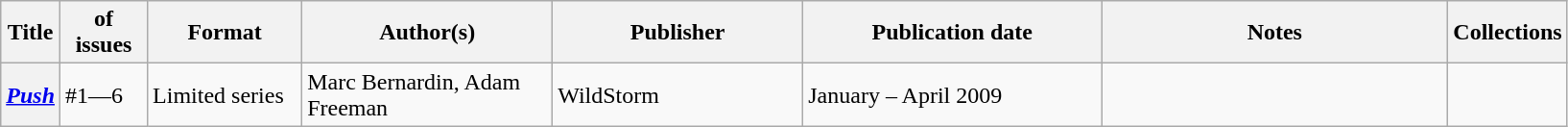<table class="wikitable">
<tr>
<th>Title</th>
<th style="width:40pt"> of issues</th>
<th style="width:75pt">Format</th>
<th style="width:125pt">Author(s)</th>
<th style="width:125pt">Publisher</th>
<th style="width:150pt">Publication date</th>
<th style="width:175pt">Notes</th>
<th>Collections</th>
</tr>
<tr>
<th><em><a href='#'>Push</a></em></th>
<td>#1—6</td>
<td>Limited series</td>
<td>Marc Bernardin, Adam Freeman</td>
<td>WildStorm</td>
<td>January – April 2009</td>
<td></td>
<td></td>
</tr>
</table>
